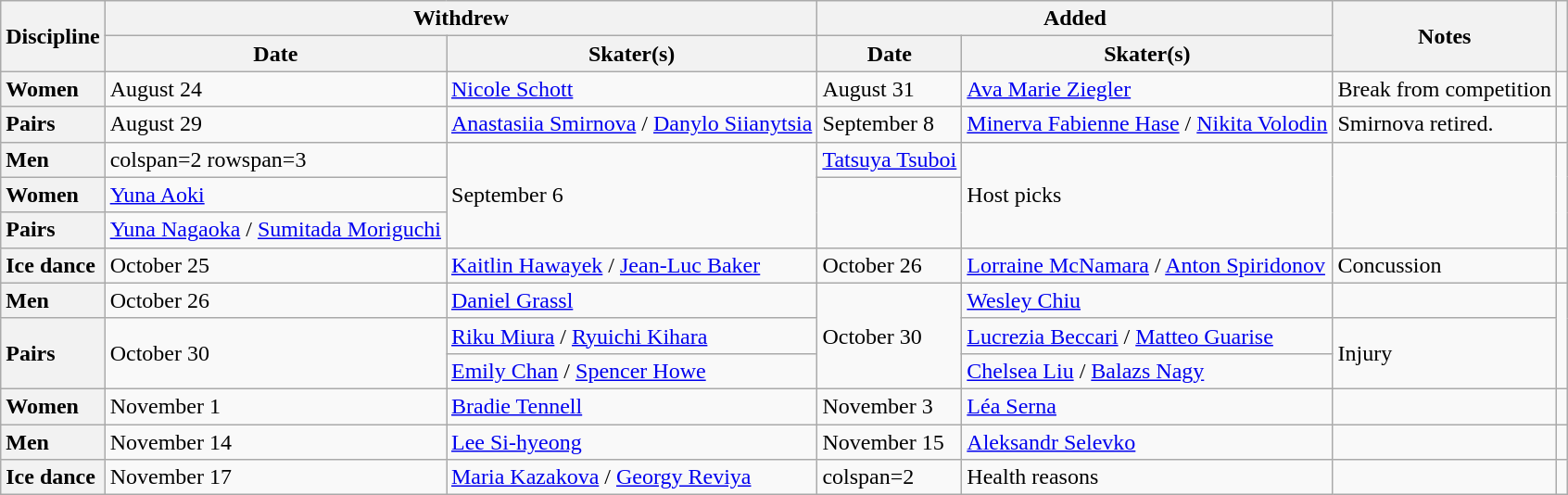<table class="wikitable unsortable">
<tr>
<th scope="col" rowspan=2>Discipline</th>
<th scope="col" colspan=2>Withdrew</th>
<th scope="col" colspan=2>Added</th>
<th scope="col" rowspan=2>Notes</th>
<th scope="col" rowspan=2></th>
</tr>
<tr>
<th>Date</th>
<th>Skater(s)</th>
<th>Date</th>
<th>Skater(s)</th>
</tr>
<tr>
<th scope="row" style="text-align:left">Women</th>
<td>August 24</td>
<td> <a href='#'>Nicole Schott</a></td>
<td>August 31</td>
<td> <a href='#'>Ava Marie Ziegler</a></td>
<td>Break from competition</td>
<td></td>
</tr>
<tr>
<th scope="row" style="text-align:left">Pairs</th>
<td>August 29</td>
<td> <a href='#'>Anastasiia Smirnova</a> / <a href='#'>Danylo Siianytsia</a></td>
<td>September 8</td>
<td> <a href='#'>Minerva Fabienne Hase</a> / <a href='#'>Nikita Volodin</a></td>
<td>Smirnova retired.</td>
<td></td>
</tr>
<tr>
<th scope="row" style="text-align:left">Men</th>
<td>colspan=2 rowspan=3 </td>
<td rowspan=3>September 6</td>
<td> <a href='#'>Tatsuya Tsuboi</a></td>
<td rowspan=3>Host picks</td>
<td rowspan=3></td>
</tr>
<tr>
<th scope="row" style="text-align:left">Women</th>
<td> <a href='#'>Yuna Aoki</a></td>
</tr>
<tr>
<th scope="row" style="text-align:left">Pairs</th>
<td> <a href='#'>Yuna Nagaoka</a> / <a href='#'>Sumitada Moriguchi</a></td>
</tr>
<tr>
<th scope="row" style="text-align:left">Ice dance</th>
<td>October 25</td>
<td> <a href='#'>Kaitlin Hawayek</a> / <a href='#'>Jean-Luc Baker</a></td>
<td>October 26</td>
<td> <a href='#'>Lorraine McNamara</a> / <a href='#'>Anton Spiridonov</a></td>
<td>Concussion</td>
<td></td>
</tr>
<tr>
<th scope="row" style="text-align:left">Men</th>
<td>October 26</td>
<td> <a href='#'>Daniel Grassl</a></td>
<td rowspan="3">October 30</td>
<td> <a href='#'>Wesley Chiu</a></td>
<td></td>
<td rowspan=3></td>
</tr>
<tr>
<th scope="row" style="text-align:left" rowspan="2">Pairs</th>
<td rowspan="2">October 30</td>
<td> <a href='#'>Riku Miura</a> / <a href='#'>Ryuichi Kihara</a></td>
<td> <a href='#'>Lucrezia Beccari</a> / <a href='#'>Matteo Guarise</a></td>
<td rowspan="2">Injury</td>
</tr>
<tr>
<td> <a href='#'>Emily Chan</a> / <a href='#'>Spencer Howe</a></td>
<td> <a href='#'>Chelsea Liu</a> / <a href='#'>Balazs Nagy</a></td>
</tr>
<tr>
<th scope="row" style="text-align:left">Women</th>
<td>November 1</td>
<td> <a href='#'>Bradie Tennell</a></td>
<td>November 3</td>
<td> <a href='#'>Léa Serna</a></td>
<td></td>
<td></td>
</tr>
<tr>
<th scope="row" style="text-align:left">Men</th>
<td>November 14</td>
<td> <a href='#'>Lee Si-hyeong</a></td>
<td>November 15</td>
<td> <a href='#'>Aleksandr Selevko</a></td>
<td></td>
<td></td>
</tr>
<tr>
<th scope="row" style="text-align:left">Ice dance</th>
<td>November 17</td>
<td> <a href='#'>Maria Kazakova</a> / <a href='#'>Georgy Reviya</a></td>
<td>colspan=2 </td>
<td>Health reasons</td>
<td></td>
</tr>
</table>
